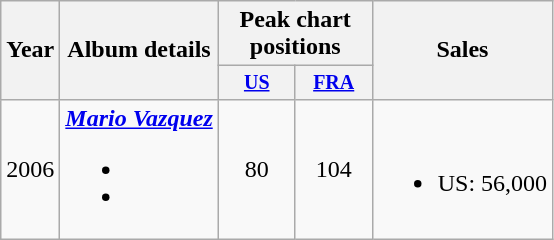<table class="wikitable" style="text-align:center;">
<tr>
<th rowspan="2">Year</th>
<th rowspan="2">Album details</th>
<th colspan="2">Peak chart positions</th>
<th rowspan="2">Sales</th>
</tr>
<tr style="font-size:smaller;">
<th width="45"><a href='#'>US</a><br></th>
<th width="45"><a href='#'>FRA</a><br></th>
</tr>
<tr>
<td>2006</td>
<td align="left"><strong><em><a href='#'>Mario Vazquez</a></em></strong><br><ul><li></li><li></li></ul></td>
<td>80</td>
<td>104</td>
<td align="left"><br><ul><li>US: 56,000</li></ul></td>
</tr>
</table>
